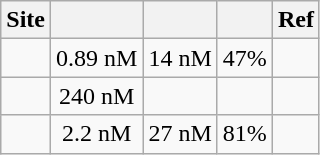<table class="wikitable floatright" style="text-align: center;">
<tr>
<th>Site</th>
<th></th>
<th></th>
<th></th>
<th>Ref</th>
</tr>
<tr>
<td></td>
<td>0.89 nM</td>
<td>14 nM</td>
<td>47%</td>
<td></td>
</tr>
<tr>
<td></td>
<td>240 nM</td>
<td></td>
<td></td>
<td></td>
</tr>
<tr>
<td></td>
<td>2.2 nM</td>
<td>27 nM</td>
<td>81%</td>
<td></td>
</tr>
</table>
